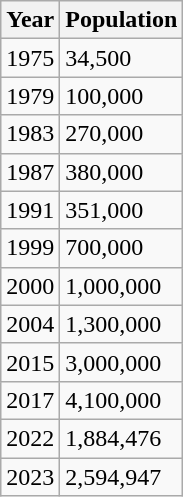<table class="wikitable">
<tr>
<th>Year</th>
<th>Population</th>
</tr>
<tr>
<td>1975</td>
<td>34,500</td>
</tr>
<tr>
<td>1979</td>
<td>100,000</td>
</tr>
<tr>
<td>1983</td>
<td>270,000</td>
</tr>
<tr>
<td>1987</td>
<td>380,000</td>
</tr>
<tr>
<td>1991</td>
<td>351,000</td>
</tr>
<tr>
<td>1999</td>
<td>700,000</td>
</tr>
<tr>
<td>2000</td>
<td>1,000,000</td>
</tr>
<tr>
<td>2004</td>
<td>1,300,000</td>
</tr>
<tr>
<td>2015</td>
<td>3,000,000</td>
</tr>
<tr>
<td>2017</td>
<td>4,100,000</td>
</tr>
<tr>
<td>2022</td>
<td>1,884,476 </td>
</tr>
<tr>
<td>2023</td>
<td>2,594,947</td>
</tr>
</table>
